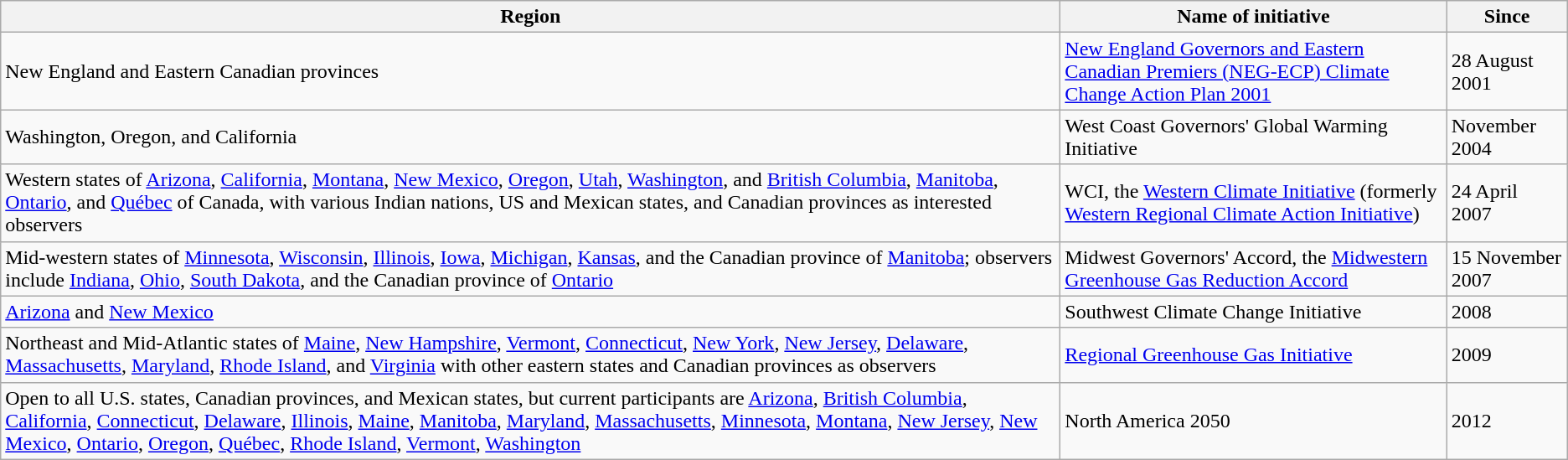<table class="wikitable">
<tr>
<th>Region</th>
<th>Name of initiative</th>
<th>Since</th>
</tr>
<tr>
<td>New England and Eastern Canadian provinces</td>
<td><a href='#'>New England Governors and Eastern Canadian Premiers (NEG-ECP) Climate Change Action Plan 2001</a></td>
<td>28 August 2001</td>
</tr>
<tr>
<td>Washington, Oregon, and California</td>
<td>West Coast Governors' Global Warming Initiative</td>
<td>November 2004</td>
</tr>
<tr>
<td>Western states of <a href='#'>Arizona</a>, <a href='#'>California</a>, <a href='#'>Montana</a>, <a href='#'>New Mexico</a>, <a href='#'>Oregon</a>, <a href='#'>Utah</a>, <a href='#'>Washington</a>, and <a href='#'>British Columbia</a>, <a href='#'>Manitoba</a>, <a href='#'>Ontario</a>, and <a href='#'>Québec</a> of Canada, with various Indian nations, US and Mexican states, and Canadian provinces as interested observers</td>
<td>WCI, the <a href='#'>Western Climate Initiative</a> (formerly <a href='#'>Western Regional Climate Action Initiative</a>)</td>
<td>24 April 2007</td>
</tr>
<tr>
<td>Mid-western states of <a href='#'>Minnesota</a>, <a href='#'>Wisconsin</a>, <a href='#'>Illinois</a>, <a href='#'>Iowa</a>, <a href='#'>Michigan</a>, <a href='#'>Kansas</a>, and the Canadian province of <a href='#'>Manitoba</a>; observers include <a href='#'>Indiana</a>, <a href='#'>Ohio</a>, <a href='#'>South Dakota</a>, and the Canadian province of <a href='#'>Ontario</a></td>
<td>Midwest Governors' Accord, the <a href='#'>Midwestern Greenhouse Gas Reduction Accord</a></td>
<td>15 November 2007</td>
</tr>
<tr>
<td><a href='#'>Arizona</a> and <a href='#'>New Mexico</a></td>
<td>Southwest Climate Change Initiative</td>
<td>2008</td>
</tr>
<tr>
<td>Northeast and Mid-Atlantic states of <a href='#'>Maine</a>, <a href='#'>New Hampshire</a>, <a href='#'>Vermont</a>, <a href='#'>Connecticut</a>, <a href='#'>New York</a>, <a href='#'>New Jersey</a>, <a href='#'>Delaware</a>, <a href='#'>Massachusetts</a>, <a href='#'>Maryland</a>, <a href='#'>Rhode Island</a>, and <a href='#'>Virginia</a> with other eastern states and Canadian provinces as observers</td>
<td><a href='#'>Regional Greenhouse Gas Initiative</a></td>
<td>2009</td>
</tr>
<tr>
<td>Open to all U.S. states, Canadian provinces, and Mexican states, but current participants are <a href='#'>Arizona</a>, <a href='#'>British Columbia</a>, <a href='#'>California</a>, <a href='#'>Connecticut</a>, <a href='#'>Delaware</a>, <a href='#'>Illinois</a>, <a href='#'>Maine</a>, <a href='#'>Manitoba</a>, <a href='#'>Maryland</a>, <a href='#'>Massachusetts</a>, <a href='#'>Minnesota</a>, <a href='#'>Montana</a>, <a href='#'>New Jersey</a>, <a href='#'>New Mexico</a>, <a href='#'>Ontario</a>, <a href='#'>Oregon</a>, <a href='#'>Québec</a>, <a href='#'>Rhode Island</a>, <a href='#'>Vermont</a>, <a href='#'>Washington</a></td>
<td>North America 2050</td>
<td>2012</td>
</tr>
</table>
